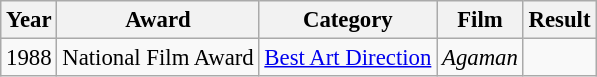<table class="wikitable" style="font-size: 95%;">
<tr>
<th>Year</th>
<th>Award</th>
<th>Category</th>
<th>Film</th>
<th>Result</th>
</tr>
<tr>
<td>1988</td>
<td>National Film Award</td>
<td><a href='#'>Best Art Direction</a></td>
<td><em>Agaman</em></td>
<td></td>
</tr>
</table>
